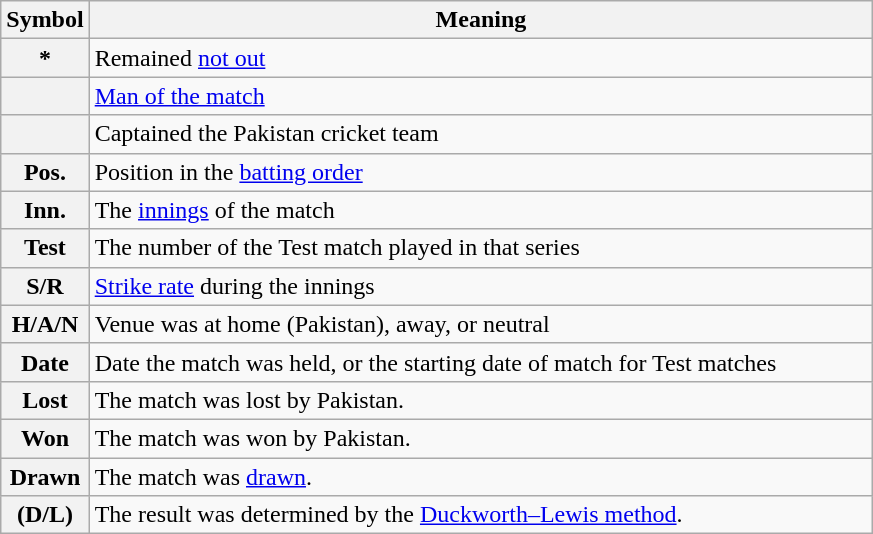<table class="wikitable plainrowheaders" border="1">
<tr>
<th scope="col" style="width:20px">Symbol</th>
<th scope="col" style="width:515px">Meaning</th>
</tr>
<tr>
<th scope="row">*</th>
<td>Remained <a href='#'>not out</a></td>
</tr>
<tr>
<th scope="row"></th>
<td><a href='#'>Man of the match</a></td>
</tr>
<tr>
<th scope="row"></th>
<td>Captained the Pakistan cricket team</td>
</tr>
<tr>
<th scope="row">Pos.</th>
<td>Position in the <a href='#'>batting order</a></td>
</tr>
<tr>
<th scope="row">Inn.</th>
<td>The <a href='#'>innings</a> of the match</td>
</tr>
<tr>
<th scope="row">Test</th>
<td>The number of the Test match played in that series</td>
</tr>
<tr>
<th scope="row">S/R</th>
<td><a href='#'>Strike rate</a> during the innings</td>
</tr>
<tr>
<th scope="row">H/A/N</th>
<td>Venue was at home (Pakistan), away, or neutral</td>
</tr>
<tr>
<th scope="row">Date</th>
<td>Date the match was held, or the starting date of match for Test matches</td>
</tr>
<tr>
<th scope="row">Lost</th>
<td>The match was lost by Pakistan.</td>
</tr>
<tr>
<th scope="row">Won</th>
<td>The match was won by Pakistan.</td>
</tr>
<tr>
<th scope="row">Drawn</th>
<td>The match was <a href='#'>drawn</a>.</td>
</tr>
<tr>
<th scope="row">(D/L)</th>
<td>The result was determined by the <a href='#'>Duckworth–Lewis method</a>.</td>
</tr>
</table>
